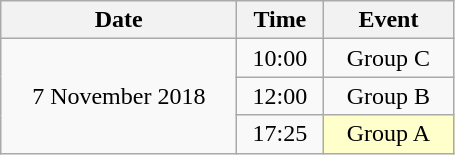<table class = "wikitable" style="text-align:center;">
<tr>
<th width=150>Date</th>
<th width=50>Time</th>
<th width=80>Event</th>
</tr>
<tr>
<td rowspan=3>7 November 2018</td>
<td>10:00</td>
<td>Group C</td>
</tr>
<tr>
<td>12:00</td>
<td>Group B</td>
</tr>
<tr>
<td>17:25</td>
<td bgcolor=ffffcc>Group A</td>
</tr>
</table>
